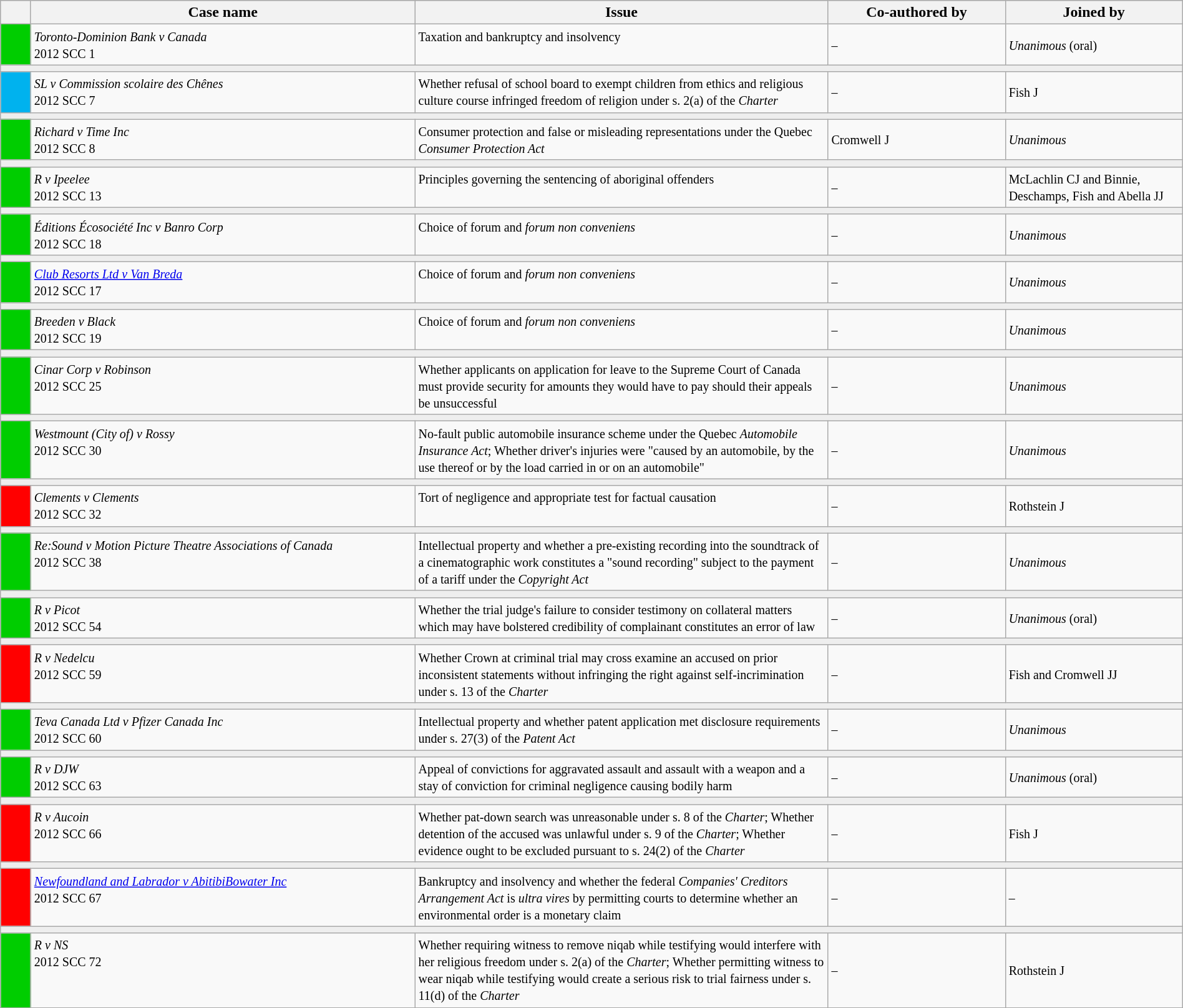<table class="wikitable" width=100%>
<tr bgcolor="#CCCCCC">
<th width=25px></th>
<th width=32.5%>Case name</th>
<th>Issue</th>
<th width=15%>Co-authored by</th>
<th width=15%>Joined by</th>
</tr>
<tr>
<td bgcolor="00cd00"></td>
<td align=left valign=top><small><em>Toronto-Dominion Bank v Canada</em><br> 2012 SCC 1 </small></td>
<td valign=top><small> Taxation and bankruptcy and insolvency</small></td>
<td><small> –</small></td>
<td><small>  <em>Unanimous</em> (oral)</small></td>
</tr>
<tr>
<td bgcolor=#EEEEEE colspan=5 valign=top><small></small></td>
</tr>
<tr>
<td bgcolor="00B2EE"></td>
<td align=left valign=top><small><em>SL v Commission scolaire des Chênes</em><br> 2012 SCC 7 </small></td>
<td valign=top><small>Whether refusal of school board to exempt children from ethics and religious culture course infringed freedom of religion under s. 2(a) of the <em>Charter</em></small></td>
<td><small> –</small></td>
<td><small> Fish J</small></td>
</tr>
<tr>
<td bgcolor=#EEEEEE colspan=5 valign=top><small></small></td>
</tr>
<tr>
<td bgcolor="00cd00"></td>
<td align=left valign=top><small><em>Richard v Time Inc</em><br> 2012 SCC 8 </small></td>
<td valign=top><small>Consumer protection and false or misleading representations under the Quebec <em>Consumer Protection Act</em></small></td>
<td><small> Cromwell J</small></td>
<td><small> <em>Unanimous</em></small></td>
</tr>
<tr>
<td bgcolor=#EEEEEE colspan=5 valign=top><small></small></td>
</tr>
<tr>
<td bgcolor="00cd00"></td>
<td align=left valign=top><small><em>R v Ipeelee</em><br> 2012 SCC 13 </small></td>
<td valign=top><small>Principles governing the sentencing of aboriginal offenders</small></td>
<td><small> –</small></td>
<td><small> McLachlin CJ and Binnie, Deschamps, Fish and Abella JJ</small></td>
</tr>
<tr>
<td bgcolor=#EEEEEE colspan=5 valign=top><small></small></td>
</tr>
<tr>
<td bgcolor="00cd00"></td>
<td align=left valign=top><small><em>Éditions Écosociété Inc v Banro Corp</em><br> 2012 SCC 18 </small></td>
<td valign=top><small>Choice of forum and <em>forum non conveniens</em></small></td>
<td><small> –</small></td>
<td><small> <em>Unanimous</em></small></td>
</tr>
<tr>
<td bgcolor=#EEEEEE colspan=5 valign=top><small></small></td>
</tr>
<tr>
<td bgcolor="00cd00"></td>
<td align=left valign=top><small><em><a href='#'>Club Resorts Ltd v Van Breda</a></em><br> 2012 SCC 17 </small></td>
<td valign=top><small>Choice of forum and <em>forum non conveniens</em></small></td>
<td><small> –</small></td>
<td><small> <em>Unanimous</em></small></td>
</tr>
<tr>
<td bgcolor=#EEEEEE colspan=5 valign=top><small></small></td>
</tr>
<tr>
<td bgcolor="00cd00"></td>
<td align=left valign=top><small><em>Breeden v Black</em><br> 2012 SCC 19 </small></td>
<td valign=top><small>Choice of forum and <em>forum non conveniens</em></small></td>
<td><small> –</small></td>
<td><small> <em>Unanimous</em></small></td>
</tr>
<tr>
<td bgcolor=#EEEEEE colspan=5 valign=top><small></small></td>
</tr>
<tr>
<td bgcolor="00cd00"></td>
<td align=left valign=top><small><em>Cinar Corp v Robinson</em><br> 2012 SCC 25 </small></td>
<td valign=top><small>Whether applicants on application for leave to the Supreme Court of Canada must provide security for amounts they would have to pay should their appeals be unsuccessful</small></td>
<td><small> –</small></td>
<td><small> <em>Unanimous</em></small></td>
</tr>
<tr>
<td bgcolor=#EEEEEE colspan=5 valign=top><small></small></td>
</tr>
<tr>
<td bgcolor="00cd00"></td>
<td align=left valign=top><small><em>Westmount (City of) v Rossy</em><br> 2012 SCC 30 </small></td>
<td valign=top><small>No-fault public automobile insurance scheme under the Quebec <em>Automobile Insurance Act</em>; Whether driver's injuries were "caused by an automobile, by the use thereof or by the load carried in or on an automobile"</small></td>
<td><small> –</small></td>
<td><small> <em>Unanimous</em></small></td>
</tr>
<tr>
<td bgcolor=#EEEEEE colspan=5 valign=top><small></small></td>
</tr>
<tr>
<td bgcolor="red"></td>
<td align=left valign=top><small><em>Clements v Clements</em><br> 2012 SCC 32 </small></td>
<td valign=top><small>Tort of negligence and appropriate test for factual causation</small></td>
<td><small> –</small></td>
<td><small> Rothstein J</small></td>
</tr>
<tr>
<td bgcolor=#EEEEEE colspan=5 valign=top><small></small></td>
</tr>
<tr>
<td bgcolor="00cd00"></td>
<td align=left valign=top><small><em>Re:Sound v Motion Picture Theatre Associations of Canada</em><br> 2012 SCC 38 </small></td>
<td valign=top><small>Intellectual property and whether a pre-existing recording into the soundtrack of a cinematographic work constitutes a "sound recording" subject to the payment of a tariff under the <em>Copyright Act</em></small></td>
<td><small> –</small></td>
<td><small> <em>Unanimous</em></small></td>
</tr>
<tr>
<td bgcolor=#EEEEEE colspan=5 valign=top><small></small></td>
</tr>
<tr>
<td bgcolor="00cd00"></td>
<td align=left valign=top><small><em>R v Picot</em><br> 2012 SCC 54 </small></td>
<td valign=top><small>Whether the trial judge's failure to consider testimony on collateral matters which may have bolstered credibility of complainant constitutes an error of law</small></td>
<td><small> –</small></td>
<td><small> <em>Unanimous</em> (oral)</small></td>
</tr>
<tr>
<td bgcolor=#EEEEEE colspan=5 valign=top><small></small></td>
</tr>
<tr>
<td bgcolor="red"></td>
<td align=left valign=top><small><em>R v Nedelcu</em><br> 2012 SCC 59 </small></td>
<td valign=top><small>Whether Crown at criminal trial may cross examine an accused on prior inconsistent statements without infringing the right against self-incrimination under s. 13 of the <em>Charter</em></small></td>
<td><small> –</small></td>
<td><small> Fish and Cromwell JJ</small></td>
</tr>
<tr>
<td bgcolor=#EEEEEE colspan=5 valign=top><small></small></td>
</tr>
<tr>
<td bgcolor="00cd00"></td>
<td align=left valign=top><small><em>Teva Canada Ltd v Pfizer Canada Inc</em><br> 2012 SCC 60 </small></td>
<td valign=top><small>Intellectual property and whether patent application met disclosure requirements under s. 27(3) of the <em>Patent Act</em></small></td>
<td><small> –</small></td>
<td><small> <em>Unanimous</em></small></td>
</tr>
<tr>
<td bgcolor=#EEEEEE colspan=5 valign=top><small></small></td>
</tr>
<tr>
<td bgcolor="00cd00"></td>
<td align=left valign=top><small><em>R v DJW</em><br> 2012 SCC 63 </small></td>
<td valign=top><small> Appeal of convictions for aggravated assault and assault with a weapon and a stay of conviction for criminal negligence causing bodily harm</small></td>
<td><small> –</small></td>
<td><small> <em>Unanimous</em> (oral)</small></td>
</tr>
<tr>
<td bgcolor=#EEEEEE colspan=5 valign=top><small></small></td>
</tr>
<tr>
<td bgcolor="red"></td>
<td align=left valign=top><small><em>R v Aucoin</em><br> 2012 SCC 66 </small></td>
<td valign=top><small>Whether pat-down search was unreasonable under s. 8 of the <em>Charter</em>; Whether detention of the accused was unlawful under s. 9 of the <em>Charter</em>; Whether evidence ought to be excluded pursuant to s. 24(2) of the <em>Charter</em></small></td>
<td><small> –</small></td>
<td><small> Fish J</small></td>
</tr>
<tr>
<td bgcolor=#EEEEEE colspan=5 valign=top><small></small></td>
</tr>
<tr>
<td bgcolor="red"></td>
<td align=left valign=top><small><em><a href='#'>Newfoundland and Labrador v AbitibiBowater Inc</a></em><br> 2012 SCC 67 </small></td>
<td valign=top><small>Bankruptcy and insolvency and whether the federal <em>Companies' Creditors Arrangement Act</em> is <em>ultra vires</em> by permitting courts to determine whether an environmental order is a monetary claim</small></td>
<td><small> –</small></td>
<td><small> –</small></td>
</tr>
<tr>
<td bgcolor=#EEEEEE colspan=5 valign=top><small></small></td>
</tr>
<tr>
<td bgcolor="00cd00"></td>
<td align=left valign=top><small><em>R v NS</em><br> 2012 SCC 72 </small></td>
<td valign=top><small>Whether requiring witness to remove niqab while testifying would interfere with her religious freedom under s. 2(a) of the <em>Charter</em>; Whether permitting witness to wear niqab while testifying would create a serious risk to trial fairness under s. 11(d) of the <em>Charter</em></small></td>
<td><small> –</small></td>
<td><small> Rothstein J</small></td>
</tr>
<tr>
</tr>
</table>
